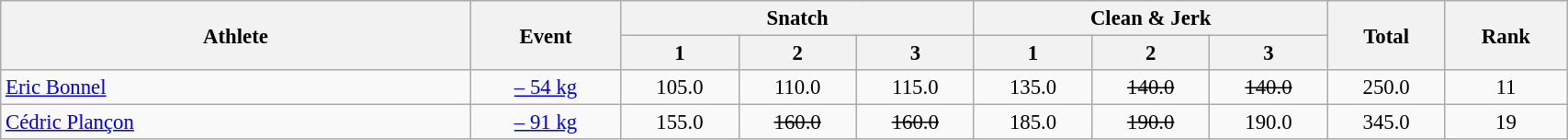<table class=wikitable style="font-size:95%" width="90%">
<tr>
<th rowspan="2">Athlete</th>
<th rowspan="2">Event</th>
<th colspan="3">Snatch</th>
<th colspan="3">Clean & Jerk</th>
<th rowspan="2">Total</th>
<th rowspan="2">Rank</th>
</tr>
<tr>
<th>1</th>
<th>2</th>
<th>3</th>
<th>1</th>
<th>2</th>
<th>3</th>
</tr>
<tr>
<td width=30%><a href='#'>Eric Bonnel</a></td>
<td align=center><a href='#'>– 54 kg</a></td>
<td align=center>105.0</td>
<td align=center>110.0</td>
<td align=center>115.0</td>
<td align=center>135.0</td>
<td align=center><s>140.0</s></td>
<td align=center><s>140.0</s></td>
<td align=center>250.0</td>
<td align=center>11</td>
</tr>
<tr>
<td width=30%><a href='#'>Cédric Plançon</a></td>
<td align=center><a href='#'>– 91 kg</a></td>
<td align=center>155.0</td>
<td align=center><s>160.0</s></td>
<td align=center><s>160.0</s></td>
<td align=center>185.0</td>
<td align=center><s>190.0</s></td>
<td align=center>190.0</td>
<td align=center>345.0</td>
<td align=center>19</td>
</tr>
</table>
